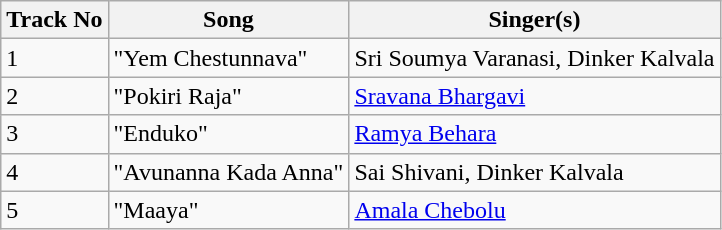<table class="wikitable">
<tr>
<th>Track No</th>
<th>Song</th>
<th>Singer(s)</th>
</tr>
<tr>
<td>1</td>
<td>"Yem Chestunnava"</td>
<td>Sri Soumya Varanasi, Dinker Kalvala</td>
</tr>
<tr>
<td>2</td>
<td>"Pokiri Raja"</td>
<td><a href='#'>Sravana Bhargavi</a></td>
</tr>
<tr>
<td>3</td>
<td>"Enduko"</td>
<td><a href='#'>Ramya Behara</a></td>
</tr>
<tr>
<td>4</td>
<td>"Avunanna Kada Anna"</td>
<td>Sai Shivani, Dinker Kalvala</td>
</tr>
<tr>
<td>5</td>
<td>"Maaya"</td>
<td><a href='#'>Amala Chebolu</a></td>
</tr>
</table>
